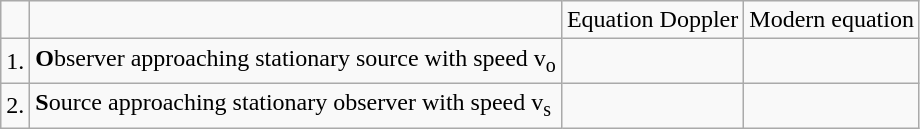<table class="wikitable">
<tr>
<td></td>
<td></td>
<td>Equation Doppler</td>
<td>Modern equation</td>
</tr>
<tr>
<td>1.</td>
<td><strong>O</strong>bserver approaching stationary source with speed v<sub>o</sub></td>
<td></td>
<td></td>
</tr>
<tr>
<td>2.</td>
<td><strong>S</strong>ource approaching stationary observer with speed v<sub>s</sub></td>
<td></td>
<td></td>
</tr>
</table>
